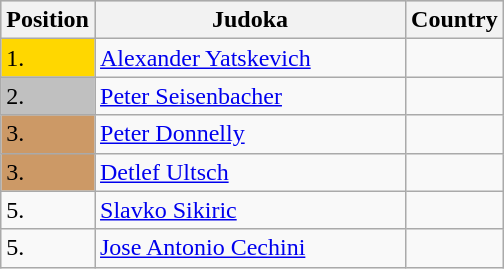<table class=wikitable>
<tr style="background:#ccc;">
<th width=10>Position</th>
<th width=200>Judoka</th>
<th width=10>Country</th>
</tr>
<tr>
<td bgcolor=gold>1.</td>
<td><a href='#'>Alexander Yatskevich</a></td>
<td></td>
</tr>
<tr>
<td style="background:silver;">2.</td>
<td><a href='#'>Peter Seisenbacher</a></td>
<td></td>
</tr>
<tr>
<td style="background:#c96;">3.</td>
<td><a href='#'>Peter Donnelly</a></td>
<td></td>
</tr>
<tr>
<td style="background:#c96;">3.</td>
<td><a href='#'>Detlef Ultsch</a></td>
<td></td>
</tr>
<tr>
<td>5.</td>
<td><a href='#'>Slavko Sikiric</a></td>
<td></td>
</tr>
<tr>
<td>5.</td>
<td><a href='#'>Jose Antonio Cechini</a></td>
<td></td>
</tr>
</table>
